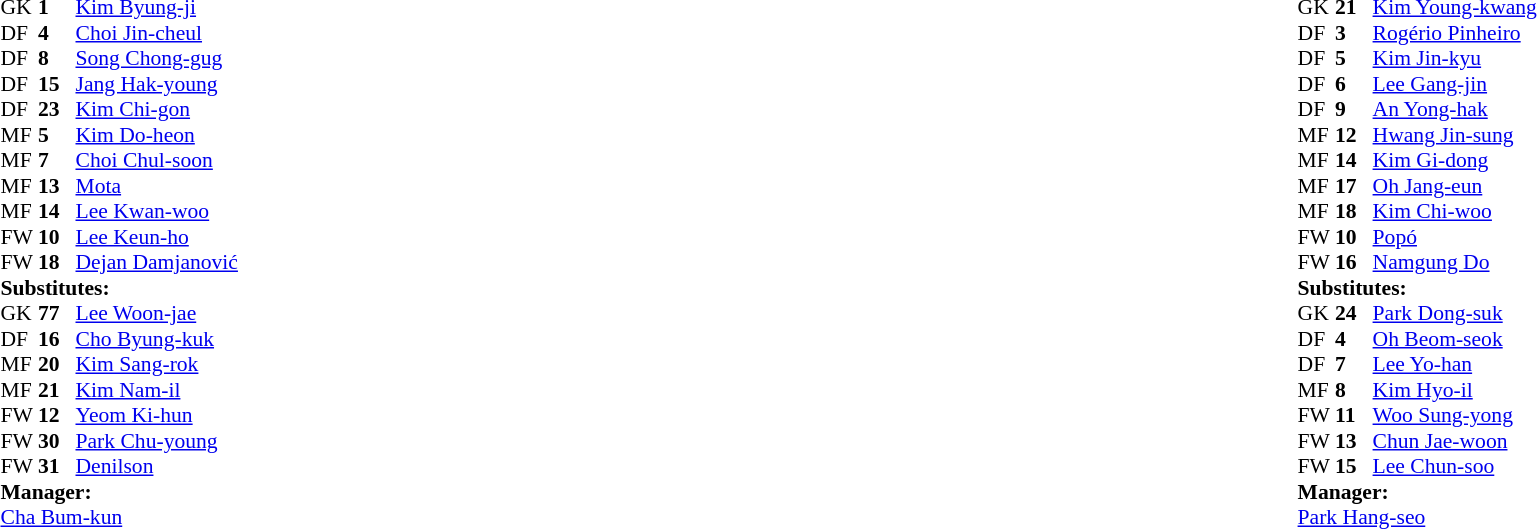<table width="100%">
<tr>
<td valign="top" width="50%"><br><table style="font-size: 90%" cellspacing="0" cellpadding="0">
<tr>
<th width=25></th>
<th width=25></th>
</tr>
<tr>
<td>GK</td>
<td><strong>1</strong></td>
<td> <a href='#'>Kim Byung-ji</a></td>
<td></td>
<td></td>
</tr>
<tr>
<td>DF</td>
<td><strong>4</strong></td>
<td> <a href='#'>Choi Jin-cheul</a></td>
</tr>
<tr>
<td>DF</td>
<td><strong>8</strong></td>
<td> <a href='#'>Song Chong-gug</a></td>
</tr>
<tr>
<td>DF</td>
<td><strong>15</strong></td>
<td> <a href='#'>Jang Hak-young</a></td>
</tr>
<tr>
<td>DF</td>
<td><strong>23</strong></td>
<td> <a href='#'>Kim Chi-gon</a></td>
<td></td>
<td></td>
</tr>
<tr>
<td>MF</td>
<td><strong>5</strong></td>
<td> <a href='#'>Kim Do-heon</a></td>
<td></td>
<td></td>
</tr>
<tr>
<td>MF</td>
<td><strong>7</strong></td>
<td> <a href='#'>Choi Chul-soon</a></td>
</tr>
<tr>
<td>MF</td>
<td><strong>13</strong></td>
<td> <a href='#'>Mota</a></td>
<td></td>
<td></td>
</tr>
<tr>
<td>MF</td>
<td><strong>14</strong></td>
<td> <a href='#'>Lee Kwan-woo</a></td>
<td></td>
<td></td>
</tr>
<tr>
<td>FW</td>
<td><strong>10</strong></td>
<td> <a href='#'>Lee Keun-ho</a></td>
</tr>
<tr>
<td>FW</td>
<td><strong>18</strong></td>
<td> <a href='#'>Dejan Damjanović</a></td>
<td></td>
<td></td>
</tr>
<tr>
<td colspan=3><strong>Substitutes:</strong></td>
</tr>
<tr>
<td>GK</td>
<td><strong>77</strong></td>
<td> <a href='#'>Lee Woon-jae</a></td>
<td></td>
<td></td>
</tr>
<tr>
<td>DF</td>
<td><strong>16</strong></td>
<td> <a href='#'>Cho Byung-kuk</a></td>
<td></td>
<td></td>
</tr>
<tr>
<td>MF</td>
<td><strong>20</strong></td>
<td> <a href='#'>Kim Sang-rok</a></td>
<td></td>
<td></td>
</tr>
<tr>
<td>MF</td>
<td><strong>21</strong></td>
<td> <a href='#'>Kim Nam-il</a></td>
<td></td>
<td></td>
</tr>
<tr>
<td>FW</td>
<td><strong>12</strong></td>
<td> <a href='#'>Yeom Ki-hun</a></td>
</tr>
<tr>
<td>FW</td>
<td><strong>30</strong></td>
<td> <a href='#'>Park Chu-young</a></td>
<td></td>
<td></td>
</tr>
<tr>
<td>FW</td>
<td><strong>31</strong></td>
<td> <a href='#'>Denilson</a></td>
<td></td>
<td></td>
</tr>
<tr>
<td colspan=3><strong>Manager:</strong></td>
</tr>
<tr>
<td colspan=4> <a href='#'>Cha Bum-kun</a></td>
</tr>
</table>
</td>
<td valign="top" width="50%"><br><table style="font-size: 90%" cellspacing="0" cellpadding="0" align=center>
<tr>
<th width=25></th>
<th width=25></th>
</tr>
<tr>
<td>GK</td>
<td><strong>21</strong></td>
<td> <a href='#'>Kim Young-kwang</a></td>
<td></td>
<td></td>
</tr>
<tr>
<td>DF</td>
<td><strong>3</strong></td>
<td> <a href='#'>Rogério Pinheiro</a></td>
<td></td>
<td></td>
</tr>
<tr>
<td>DF</td>
<td><strong>5</strong></td>
<td> <a href='#'>Kim Jin-kyu</a></td>
<td></td>
<td></td>
</tr>
<tr>
<td>DF</td>
<td><strong>6</strong></td>
<td> <a href='#'>Lee Gang-jin</a></td>
</tr>
<tr>
<td>DF</td>
<td><strong>9</strong></td>
<td> <a href='#'>An Yong-hak</a></td>
</tr>
<tr>
<td>MF</td>
<td><strong>12</strong></td>
<td> <a href='#'>Hwang Jin-sung</a></td>
</tr>
<tr>
<td>MF</td>
<td><strong>14</strong></td>
<td> <a href='#'>Kim Gi-dong</a></td>
<td></td>
<td></td>
</tr>
<tr>
<td>MF</td>
<td><strong>17</strong></td>
<td> <a href='#'>Oh Jang-eun</a></td>
</tr>
<tr>
<td>MF</td>
<td><strong>18</strong></td>
<td> <a href='#'>Kim Chi-woo</a></td>
</tr>
<tr>
<td>FW</td>
<td><strong>10</strong></td>
<td> <a href='#'>Popó</a></td>
</tr>
<tr>
<td>FW</td>
<td><strong>16</strong></td>
<td> <a href='#'>Namgung Do</a></td>
<td></td>
<td></td>
</tr>
<tr>
<td colspan=3><strong>Substitutes:</strong></td>
</tr>
<tr>
<td>GK</td>
<td><strong>24</strong></td>
<td> <a href='#'>Park Dong-suk</a></td>
<td></td>
<td></td>
</tr>
<tr>
<td>DF</td>
<td><strong>4</strong></td>
<td> <a href='#'>Oh Beom-seok</a></td>
</tr>
<tr>
<td>DF</td>
<td><strong>7</strong></td>
<td> <a href='#'>Lee Yo-han</a></td>
<td></td>
<td></td>
</tr>
<tr>
<td>MF</td>
<td><strong>8</strong></td>
<td> <a href='#'>Kim Hyo-il</a></td>
<td></td>
<td></td>
</tr>
<tr>
<td>FW</td>
<td><strong>11</strong></td>
<td> <a href='#'>Woo Sung-yong</a></td>
<td></td>
<td></td>
</tr>
<tr>
<td>FW</td>
<td><strong>13</strong></td>
<td> <a href='#'>Chun Jae-woon</a></td>
<td></td>
<td></td>
</tr>
<tr>
<td>FW</td>
<td><strong>15</strong></td>
<td> <a href='#'>Lee Chun-soo</a></td>
</tr>
<tr>
<td colspan=3><strong>Manager:</strong></td>
</tr>
<tr>
<td colspan=4> <a href='#'>Park Hang-seo</a></td>
</tr>
</table>
</td>
</tr>
</table>
